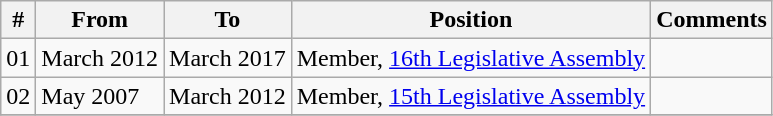<table class="wikitable sortable">
<tr>
<th>#</th>
<th>From</th>
<th>To</th>
<th>Position</th>
<th>Comments</th>
</tr>
<tr>
<td>01</td>
<td>March 2012</td>
<td>March 2017</td>
<td>Member, <a href='#'>16th Legislative Assembly</a></td>
<td></td>
</tr>
<tr>
<td>02</td>
<td>May 2007</td>
<td>March 2012</td>
<td>Member, <a href='#'>15th Legislative Assembly</a></td>
<td></td>
</tr>
<tr>
</tr>
</table>
